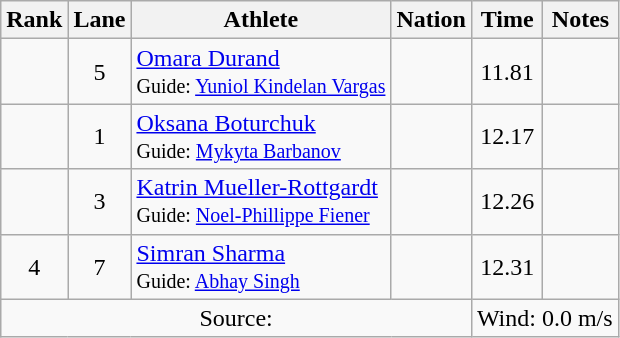<table class="wikitable sortable" style="text-align:center">
<tr>
<th scope="col">Rank</th>
<th scope="col">Lane</th>
<th scope="col">Athlete</th>
<th scope="col">Nation</th>
<th scope="col">Time</th>
<th scope="col">Notes</th>
</tr>
<tr>
<td></td>
<td>5</td>
<td align=left><a href='#'>Omara Durand</a><br><small>Guide: <a href='#'>Yuniol Kindelan Vargas</a></small></td>
<td align=left></td>
<td>11.81</td>
<td></td>
</tr>
<tr>
<td></td>
<td>1</td>
<td align=left><a href='#'>Oksana Boturchuk</a><br><small>Guide: <a href='#'>Mykyta Barbanov</a></small></td>
<td align=left></td>
<td>12.17</td>
<td></td>
</tr>
<tr>
<td></td>
<td>3</td>
<td align=left><a href='#'>Katrin Mueller-Rottgardt</a><br><small>Guide: <a href='#'>Noel-Phillippe Fiener</a></small></td>
<td align=left></td>
<td>12.26</td>
<td></td>
</tr>
<tr>
<td>4</td>
<td>7</td>
<td align=left><a href='#'>Simran Sharma</a><br><small>Guide: <a href='#'>Abhay Singh</a></small></td>
<td align=left></td>
<td>12.31</td>
<td></td>
</tr>
<tr class="sortbottom">
<td colspan="4">Source:</td>
<td colspan="2">Wind: 0.0 m/s</td>
</tr>
</table>
